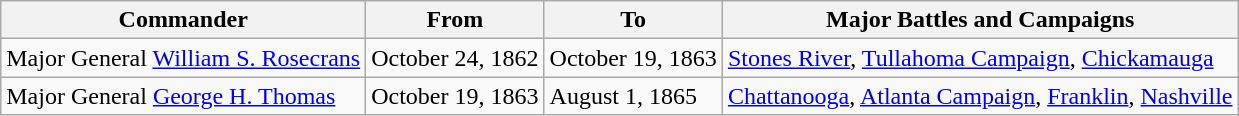<table class="wikitable">
<tr>
<th>Commander</th>
<th>From</th>
<th>To</th>
<th>Major Battles and Campaigns</th>
</tr>
<tr>
<td>Major General <a href='#'>William S. Rosecrans</a></td>
<td>October 24, 1862</td>
<td>October 19, 1863</td>
<td><a href='#'>Stones River</a>, <a href='#'>Tullahoma Campaign</a>, <a href='#'>Chickamauga</a></td>
</tr>
<tr>
<td>Major General <a href='#'>George H. Thomas</a></td>
<td>October 19, 1863</td>
<td>August 1, 1865</td>
<td><a href='#'>Chattanooga</a>, <a href='#'>Atlanta Campaign</a>, <a href='#'>Franklin</a>, <a href='#'>Nashville</a></td>
</tr>
</table>
